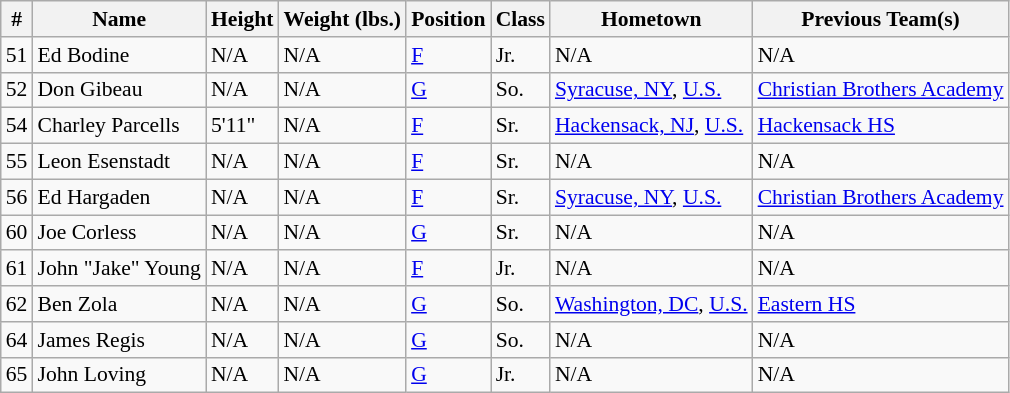<table class="wikitable" style="font-size: 90%">
<tr>
<th>#</th>
<th>Name</th>
<th>Height</th>
<th>Weight (lbs.)</th>
<th>Position</th>
<th>Class</th>
<th>Hometown</th>
<th>Previous Team(s)</th>
</tr>
<tr>
<td>51</td>
<td>Ed Bodine</td>
<td>N/A</td>
<td>N/A</td>
<td><a href='#'>F</a></td>
<td>Jr.</td>
<td>N/A</td>
<td>N/A</td>
</tr>
<tr>
<td>52</td>
<td>Don Gibeau</td>
<td>N/A</td>
<td>N/A</td>
<td><a href='#'>G</a></td>
<td>So.</td>
<td><a href='#'>Syracuse, NY</a>, <a href='#'>U.S.</a></td>
<td><a href='#'>Christian Brothers Academy</a></td>
</tr>
<tr>
<td>54</td>
<td>Charley Parcells</td>
<td>5'11"</td>
<td>N/A</td>
<td><a href='#'>F</a></td>
<td>Sr.</td>
<td><a href='#'>Hackensack, NJ</a>, <a href='#'>U.S.</a></td>
<td><a href='#'>Hackensack HS</a></td>
</tr>
<tr>
<td>55</td>
<td>Leon Esenstadt</td>
<td>N/A</td>
<td>N/A</td>
<td><a href='#'>F</a></td>
<td>Sr.</td>
<td>N/A</td>
<td>N/A</td>
</tr>
<tr>
<td>56</td>
<td>Ed Hargaden</td>
<td>N/A</td>
<td>N/A</td>
<td><a href='#'>F</a></td>
<td>Sr.</td>
<td><a href='#'>Syracuse, NY</a>, <a href='#'>U.S.</a></td>
<td><a href='#'>Christian Brothers Academy</a></td>
</tr>
<tr>
<td>60</td>
<td>Joe Corless</td>
<td>N/A</td>
<td>N/A</td>
<td><a href='#'>G</a></td>
<td>Sr.</td>
<td>N/A</td>
<td>N/A</td>
</tr>
<tr>
<td>61</td>
<td>John "Jake" Young</td>
<td>N/A</td>
<td>N/A</td>
<td><a href='#'>F</a></td>
<td>Jr.</td>
<td>N/A</td>
<td>N/A</td>
</tr>
<tr>
<td>62</td>
<td>Ben Zola</td>
<td>N/A</td>
<td>N/A</td>
<td><a href='#'>G</a></td>
<td>So.</td>
<td><a href='#'>Washington, DC</a>, <a href='#'>U.S.</a></td>
<td><a href='#'>Eastern HS</a></td>
</tr>
<tr>
<td>64</td>
<td>James Regis</td>
<td>N/A</td>
<td>N/A</td>
<td><a href='#'>G</a></td>
<td>So.</td>
<td>N/A</td>
<td>N/A</td>
</tr>
<tr>
<td>65</td>
<td>John Loving</td>
<td>N/A</td>
<td>N/A</td>
<td><a href='#'>G</a></td>
<td>Jr.</td>
<td>N/A</td>
<td>N/A</td>
</tr>
</table>
